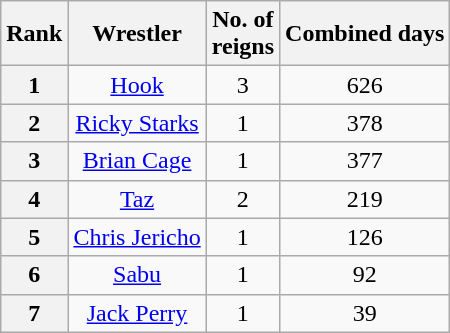<table class="wikitable sortable" style="text-align: center">
<tr>
<th>Rank</th>
<th>Wrestler</th>
<th>No. of<br>reigns</th>
<th>Combined days</th>
</tr>
<tr>
<th>1</th>
<td><a href='#'>Hook</a></td>
<td>3</td>
<td>626</td>
</tr>
<tr>
<th>2</th>
<td><a href='#'>Ricky Starks</a></td>
<td>1</td>
<td>378</td>
</tr>
<tr>
<th>3</th>
<td><a href='#'>Brian Cage</a></td>
<td>1</td>
<td>377</td>
</tr>
<tr>
<th>4</th>
<td><a href='#'>Taz</a></td>
<td>2</td>
<td>219</td>
</tr>
<tr>
<th>5</th>
<td "><a href='#'>Chris Jericho</a></td>
<td>1</td>
<td>126</td>
</tr>
<tr>
<th>6</th>
<td><a href='#'>Sabu</a></td>
<td>1</td>
<td>92</td>
</tr>
<tr>
<th>7</th>
<td><a href='#'>Jack Perry</a></td>
<td>1</td>
<td>39</td>
</tr>
</table>
